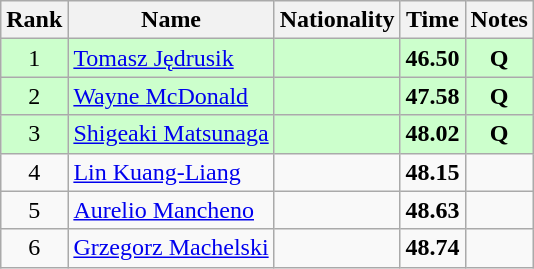<table class="wikitable sortable" style="text-align:center">
<tr>
<th>Rank</th>
<th>Name</th>
<th>Nationality</th>
<th>Time</th>
<th>Notes</th>
</tr>
<tr bgcolor=ccffcc>
<td>1</td>
<td align=left><a href='#'>Tomasz Jędrusik</a></td>
<td align=left></td>
<td><strong>46.50</strong></td>
<td><strong>Q</strong></td>
</tr>
<tr bgcolor=ccffcc>
<td>2</td>
<td align=left><a href='#'>Wayne McDonald</a></td>
<td align=left></td>
<td><strong>47.58</strong></td>
<td><strong>Q</strong></td>
</tr>
<tr bgcolor=ccffcc>
<td>3</td>
<td align=left><a href='#'>Shigeaki Matsunaga</a></td>
<td align=left></td>
<td><strong>48.02</strong></td>
<td><strong>Q</strong></td>
</tr>
<tr>
<td>4</td>
<td align=left><a href='#'>Lin Kuang-Liang</a></td>
<td align=left></td>
<td><strong>48.15</strong></td>
<td></td>
</tr>
<tr>
<td>5</td>
<td align=left><a href='#'>Aurelio Mancheno</a></td>
<td align=left></td>
<td><strong>48.63</strong></td>
<td></td>
</tr>
<tr>
<td>6</td>
<td align=left><a href='#'>Grzegorz Machelski</a></td>
<td align=left></td>
<td><strong>48.74</strong></td>
<td></td>
</tr>
</table>
